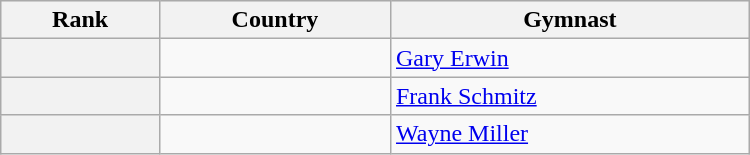<table class="wikitable" width=500>
<tr bgcolor="#efefef">
<th>Rank</th>
<th>Country</th>
<th>Gymnast</th>
</tr>
<tr>
<th></th>
<td></td>
<td><a href='#'>Gary Erwin</a></td>
</tr>
<tr>
<th></th>
<td></td>
<td><a href='#'>Frank Schmitz</a></td>
</tr>
<tr>
<th></th>
<td></td>
<td><a href='#'>Wayne Miller</a></td>
</tr>
</table>
